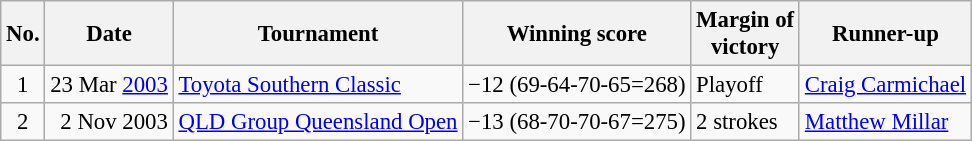<table class="wikitable" style="font-size:95%;">
<tr>
<th>No.</th>
<th>Date</th>
<th>Tournament</th>
<th>Winning score</th>
<th>Margin of<br>victory</th>
<th>Runner-up</th>
</tr>
<tr>
<td align=center>1</td>
<td align=right>23 Mar <a href='#'>2003</a></td>
<td><a href='#'>Toyota Southern Classic</a></td>
<td>−12 (69-64-70-65=268)</td>
<td>Playoff</td>
<td> <a href='#'>Craig Carmichael</a></td>
</tr>
<tr>
<td align=center>2</td>
<td align=right>2 Nov 2003</td>
<td><a href='#'>QLD Group Queensland Open</a></td>
<td>−13 (68-70-70-67=275)</td>
<td>2 strokes</td>
<td> <a href='#'>Matthew Millar</a></td>
</tr>
</table>
